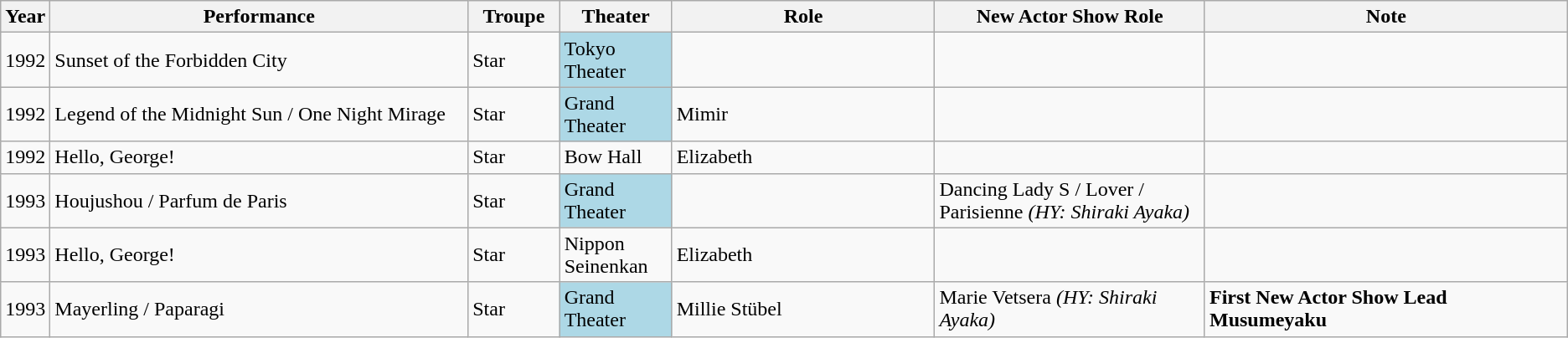<table class="wikitable">
<tr>
<th !style=width:20em>Year</th>
<th style=width:250em>Performance</th>
<th style=width:20em>Troupe</th>
<th style=width:20em>Theater</th>
<th style=width:150em>Role</th>
<th style=width:150em>New Actor Show Role</th>
<th style=width:200em>Note</th>
</tr>
<tr>
<td>1992</td>
<td>Sunset of the Forbidden City</td>
<td>Star</td>
<td style="background-color: lightblue">Tokyo Theater</td>
<td></td>
<td></td>
<td></td>
</tr>
<tr>
<td>1992</td>
<td>Legend of the Midnight Sun / One Night Mirage</td>
<td>Star</td>
<td style="background-color: lightblue">Grand Theater</td>
<td>Mimir</td>
<td></td>
<td></td>
</tr>
<tr>
<td>1992</td>
<td>Hello, George!</td>
<td>Star</td>
<td>Bow Hall</td>
<td>Elizabeth</td>
<td></td>
<td></td>
</tr>
<tr>
<td>1993</td>
<td>Houjushou / Parfum de Paris</td>
<td>Star</td>
<td style="background-color: lightblue">Grand Theater</td>
<td></td>
<td>Dancing Lady S / Lover / Parisienne <em>(HY: Shiraki Ayaka)</em></td>
<td></td>
</tr>
<tr>
<td>1993</td>
<td>Hello, George!</td>
<td>Star</td>
<td>Nippon Seinenkan</td>
<td>Elizabeth</td>
<td></td>
<td></td>
</tr>
<tr>
<td>1993</td>
<td>Mayerling / Paparagi</td>
<td>Star</td>
<td style="background-color: lightblue">Grand Theater</td>
<td>Millie Stübel</td>
<td>Marie Vetsera <em>(HY: Shiraki Ayaka)</em></td>
<td><strong>First New Actor Show Lead Musumeyaku</strong></td>
</tr>
</table>
